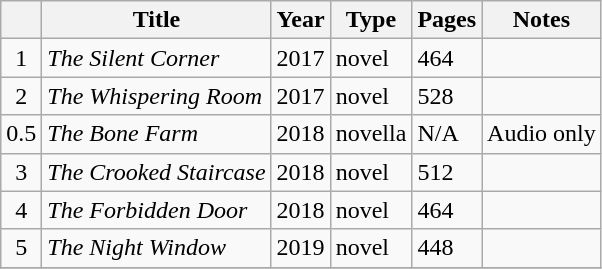<table class="wikitable sortable">
<tr>
<th></th>
<th>Title</th>
<th>Year</th>
<th>Type</th>
<th>Pages</th>
<th>Notes</th>
</tr>
<tr>
<td style="text-align:center">1</td>
<td><em>The Silent Corner</em></td>
<td>2017</td>
<td>novel</td>
<td>464</td>
<td></td>
</tr>
<tr>
<td style="text-align:center">2</td>
<td><em>The Whispering Room</em></td>
<td>2017</td>
<td>novel</td>
<td>528</td>
<td></td>
</tr>
<tr>
<td style="text-align:center">0.5</td>
<td><em>The Bone Farm</em></td>
<td>2018</td>
<td>novella</td>
<td>N/A</td>
<td>Audio only</td>
</tr>
<tr>
<td style="text-align:center">3</td>
<td><em>The Crooked Staircase</em></td>
<td>2018</td>
<td>novel</td>
<td>512</td>
<td></td>
</tr>
<tr>
<td style="text-align:center">4</td>
<td><em>The Forbidden Door</em></td>
<td>2018</td>
<td>novel</td>
<td>464</td>
<td></td>
</tr>
<tr>
<td style="text-align:center">5</td>
<td><em>The Night Window</em></td>
<td>2019</td>
<td>novel</td>
<td>448</td>
<td></td>
</tr>
<tr>
</tr>
</table>
